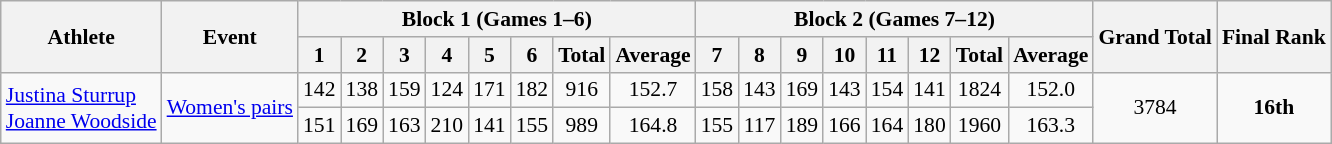<table class="wikitable" border="1" style="font-size:90%">
<tr>
<th rowspan=2>Athlete</th>
<th rowspan=2>Event</th>
<th colspan=8>Block 1 (Games 1–6)</th>
<th colspan=8>Block 2 (Games 7–12)</th>
<th rowspan=2>Grand Total</th>
<th rowspan=2>Final Rank</th>
</tr>
<tr>
<th>1</th>
<th>2</th>
<th>3</th>
<th>4</th>
<th>5</th>
<th>6</th>
<th>Total</th>
<th>Average</th>
<th>7</th>
<th>8</th>
<th>9</th>
<th>10</th>
<th>11</th>
<th>12</th>
<th>Total</th>
<th>Average</th>
</tr>
<tr>
<td rowspan=2><a href='#'>Justina Sturrup</a><br><a href='#'>Joanne Woodside</a></td>
<td rowspan=2><a href='#'>Women's pairs</a></td>
<td align=center>142</td>
<td align=center>138</td>
<td align=center>159</td>
<td align=center>124</td>
<td align=center>171</td>
<td align=center>182</td>
<td align=center>916</td>
<td align=center>152.7</td>
<td align=center>158</td>
<td align=center>143</td>
<td align=center>169</td>
<td align=center>143</td>
<td align=center>154</td>
<td align=center>141</td>
<td align=center>1824</td>
<td align=center>152.0</td>
<td align=center rowspan=2> 3784</td>
<td align=center rowspan=2> <strong>16th</strong></td>
</tr>
<tr>
<td align=center>151</td>
<td align=center>169</td>
<td align=center>163</td>
<td align=center>210</td>
<td align=center>141</td>
<td align=center>155</td>
<td align=center>989</td>
<td align=center>164.8</td>
<td align=center>155</td>
<td align=center>117</td>
<td align=center>189</td>
<td align=center>166</td>
<td align=center>164</td>
<td align=center>180</td>
<td align=center>1960</td>
<td align=center>163.3</td>
</tr>
</table>
